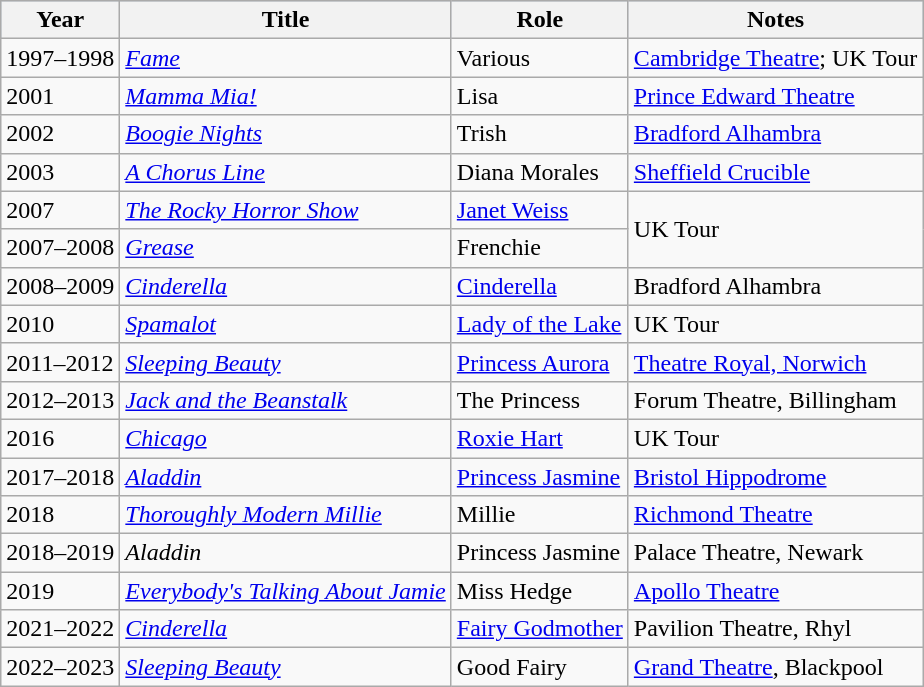<table class="wikitable">
<tr style="background:#b0c4de; text-align:center;">
<th>Year</th>
<th>Title</th>
<th>Role</th>
<th>Notes</th>
</tr>
<tr>
<td>1997–1998</td>
<td><em><a href='#'>Fame</a></em></td>
<td>Various</td>
<td><a href='#'>Cambridge Theatre</a>; UK Tour</td>
</tr>
<tr>
<td>2001</td>
<td><em><a href='#'>Mamma Mia!</a></em></td>
<td>Lisa</td>
<td><a href='#'>Prince Edward Theatre</a></td>
</tr>
<tr>
<td>2002</td>
<td><em><a href='#'>Boogie Nights</a></em></td>
<td>Trish</td>
<td><a href='#'>Bradford Alhambra</a></td>
</tr>
<tr>
<td>2003</td>
<td><em><a href='#'>A Chorus Line</a></em></td>
<td>Diana Morales</td>
<td><a href='#'>Sheffield Crucible</a></td>
</tr>
<tr>
<td>2007</td>
<td><em><a href='#'>The Rocky Horror Show</a></em></td>
<td><a href='#'>Janet Weiss</a></td>
<td rowspan="2">UK Tour</td>
</tr>
<tr>
<td>2007–2008</td>
<td><em><a href='#'>Grease</a></em></td>
<td>Frenchie</td>
</tr>
<tr>
<td>2008–2009</td>
<td><em><a href='#'>Cinderella</a></em></td>
<td><a href='#'>Cinderella</a></td>
<td>Bradford Alhambra</td>
</tr>
<tr>
<td>2010</td>
<td><em><a href='#'>Spamalot</a></em></td>
<td><a href='#'>Lady of the Lake</a></td>
<td>UK Tour</td>
</tr>
<tr>
<td>2011–2012</td>
<td><em><a href='#'>Sleeping Beauty</a></em></td>
<td><a href='#'>Princess Aurora</a></td>
<td><a href='#'>Theatre Royal, Norwich</a></td>
</tr>
<tr>
<td>2012–2013</td>
<td><em><a href='#'>Jack and the Beanstalk</a></em></td>
<td>The Princess</td>
<td>Forum Theatre, Billingham</td>
</tr>
<tr>
<td>2016</td>
<td><em><a href='#'>Chicago</a></em></td>
<td><a href='#'>Roxie Hart</a></td>
<td>UK Tour</td>
</tr>
<tr>
<td>2017–2018</td>
<td><em><a href='#'>Aladdin</a></em></td>
<td><a href='#'>Princess Jasmine</a></td>
<td><a href='#'>Bristol Hippodrome</a></td>
</tr>
<tr>
<td>2018</td>
<td><em><a href='#'>Thoroughly Modern Millie</a></em></td>
<td>Millie</td>
<td><a href='#'>Richmond Theatre</a></td>
</tr>
<tr>
<td>2018–2019</td>
<td><em>Aladdin</em></td>
<td>Princess Jasmine</td>
<td>Palace Theatre, Newark</td>
</tr>
<tr>
<td>2019</td>
<td><em><a href='#'>Everybody's Talking About Jamie</a></em></td>
<td>Miss Hedge</td>
<td><a href='#'>Apollo Theatre</a></td>
</tr>
<tr>
<td>2021–2022</td>
<td><em><a href='#'>Cinderella</a></em></td>
<td><a href='#'>Fairy Godmother</a></td>
<td>Pavilion Theatre, Rhyl</td>
</tr>
<tr>
<td>2022–2023</td>
<td><em><a href='#'>Sleeping Beauty</a></em></td>
<td>Good Fairy</td>
<td><a href='#'>Grand Theatre</a>, Blackpool</td>
</tr>
</table>
